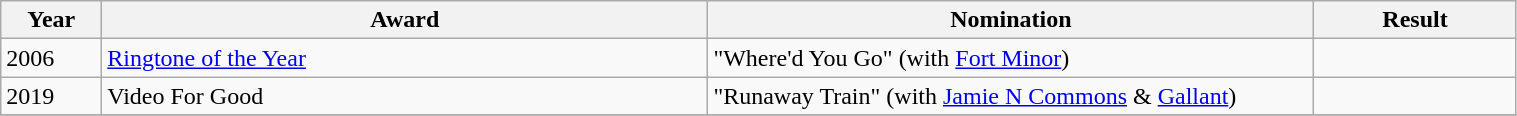<table class="wikitable" style="width:80%;">
<tr>
<th width=5%>Year</th>
<th style="width:30%;">Award</th>
<th style="width:30%;">Nomination</th>
<th style="width:10%;">Result</th>
</tr>
<tr>
<td>2006</td>
<td><a href='#'>Ringtone of the Year</a></td>
<td>"Where'd You Go" (with <a href='#'>Fort Minor</a>)</td>
<td></td>
</tr>
<tr>
<td>2019</td>
<td>Video For Good</td>
<td>"Runaway Train" (with <a href='#'>Jamie N Commons</a> & <a href='#'>Gallant</a>)</td>
<td></td>
</tr>
<tr>
</tr>
</table>
